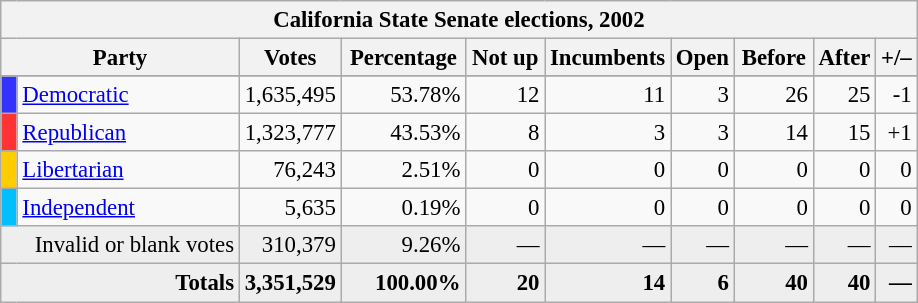<table class="wikitable" style="font-size:95%;">
<tr>
<th colspan="10">California State Senate elections, 2002</th>
</tr>
<tr>
<th colspan=2 style="width: 10em">Party</th>
<th style="width: 4em">Votes</th>
<th style="width: 5em">Percentage</th>
<th style="width: 3em">Not up</th>
<th style="width: 5em">Incumbents</th>
<th style="width: 2em">Open</th>
<th style="width: 3em">Before</th>
<th style="width: 2em">After</th>
<th style="width: 1em">+/–</th>
</tr>
<tr>
</tr>
<tr>
<th style="background-color:#3333FF; width: 3px"></th>
<td style="width: 130px"><a href='#'>Democratic</a></td>
<td align="right">1,635,495</td>
<td align="right">53.78%</td>
<td align="right">12</td>
<td align="right">11</td>
<td align="right">3</td>
<td align="right">26</td>
<td align="right">25</td>
<td align="right">-1</td>
</tr>
<tr>
<th style="background-color:#FF3333; width: 3px"></th>
<td style="width: 130px"><a href='#'>Republican</a></td>
<td align="right">1,323,777</td>
<td align="right">43.53%</td>
<td align="right">8</td>
<td align="right">3</td>
<td align="right">3</td>
<td align="right">14</td>
<td align="right">15</td>
<td align="right">+1</td>
</tr>
<tr>
<th style="background-color:#FFCC00; width: 3px"></th>
<td style="width: 130px"><a href='#'>Libertarian</a></td>
<td align="right">76,243</td>
<td align="right">2.51%</td>
<td align="right">0</td>
<td align="right">0</td>
<td align="right">0</td>
<td align="right">0</td>
<td align="right">0</td>
<td align="right">0</td>
</tr>
<tr>
<th style="background-color:#00BFFF; width: 3px"></th>
<td style="width: 130px"><a href='#'>Independent</a></td>
<td align="right">5,635</td>
<td align="right">0.19%</td>
<td align="right">0</td>
<td align="right">0</td>
<td align="right">0</td>
<td align="right">0</td>
<td align="right">0</td>
<td align="right">0</td>
</tr>
<tr bgcolor="#EEEEEE">
<td colspan="2" align="right">Invalid or blank votes</td>
<td align="right">310,379</td>
<td align="right">9.26%</td>
<td align="right">—</td>
<td align="right">—</td>
<td align="right">—</td>
<td align="right">—</td>
<td align="right">—</td>
<td align="right">—</td>
</tr>
<tr bgcolor="#EEEEEE">
<td colspan="2" align="right"><strong>Totals</strong></td>
<td align="right"><strong>3,351,529</strong></td>
<td align="right"><strong>100.00%</strong></td>
<td align="right"><strong>20</strong></td>
<td align="right"><strong>14</strong></td>
<td align="right"><strong>6</strong></td>
<td align="right"><strong>40</strong></td>
<td align="right"><strong>40</strong></td>
<td align="right"><strong>—</strong></td>
</tr>
</table>
